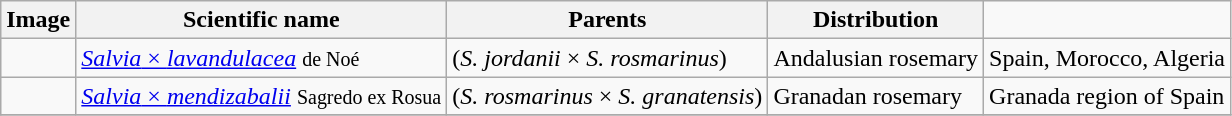<table class="wikitable">
<tr>
<th>Image</th>
<th>Scientific name</th>
<th>Parents</th>
<th>Distribution</th>
</tr>
<tr>
<td></td>
<td><a href='#'><em>Salvia</em> × <em>lavandulacea</em></a> <small>de Noé</small></td>
<td>(<em>S. jordanii</em> × <em>S. rosmarinus</em>)</td>
<td>Andalusian rosemary</td>
<td>Spain, Morocco, Algeria</td>
</tr>
<tr>
<td></td>
<td><a href='#'><em>Salvia</em> × <em>mendizabalii</em></a> <small>Sagredo ex Rosua</small></td>
<td>(<em>S. rosmarinus</em> × <em>S. granatensis</em>)</td>
<td>Granadan rosemary</td>
<td>Granada region of Spain</td>
</tr>
<tr>
</tr>
</table>
